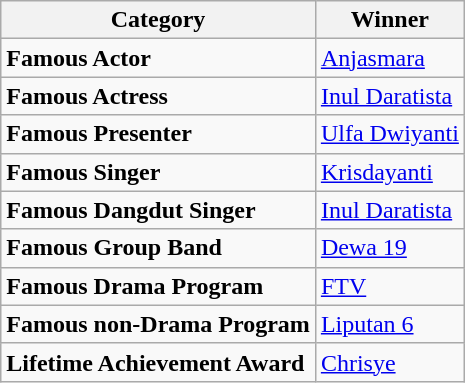<table class="wikitable">
<tr>
<th>Category</th>
<th>Winner</th>
</tr>
<tr>
<td><strong>Famous Actor</strong></td>
<td><a href='#'>Anjasmara</a></td>
</tr>
<tr>
<td><strong>Famous Actress</strong></td>
<td><a href='#'>Inul Daratista</a></td>
</tr>
<tr>
<td><strong>Famous Presenter</strong></td>
<td><a href='#'>Ulfa Dwiyanti</a></td>
</tr>
<tr>
<td><strong>Famous Singer</strong></td>
<td><a href='#'>Krisdayanti</a></td>
</tr>
<tr>
<td><strong>Famous Dangdut Singer</strong></td>
<td><a href='#'>Inul Daratista</a></td>
</tr>
<tr>
<td><strong>Famous Group Band</strong></td>
<td><a href='#'>Dewa 19</a></td>
</tr>
<tr>
<td><strong>Famous Drama Program</strong></td>
<td><a href='#'>FTV</a></td>
</tr>
<tr>
<td><strong>Famous non-Drama Program</strong></td>
<td><a href='#'>Liputan 6</a></td>
</tr>
<tr>
<td><strong>Lifetime Achievement Award</strong></td>
<td><a href='#'>Chrisye</a></td>
</tr>
</table>
